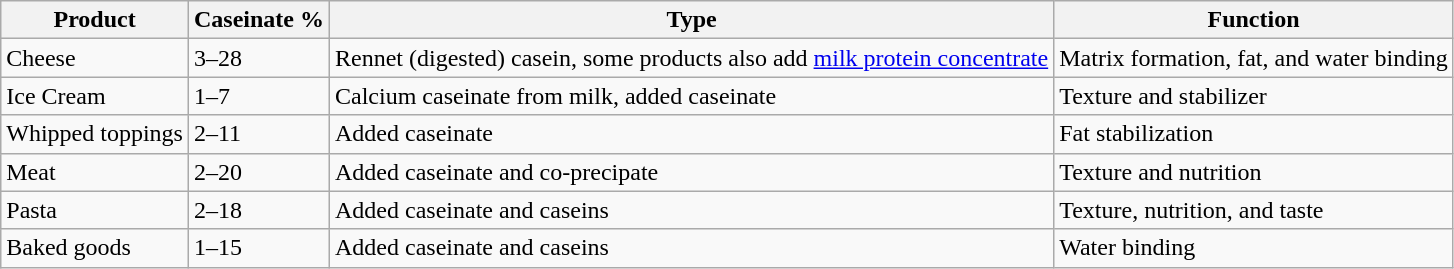<table class="wikitable">
<tr>
<th>Product</th>
<th>Caseinate %</th>
<th>Type</th>
<th>Function</th>
</tr>
<tr>
<td>Cheese</td>
<td>3–28</td>
<td>Rennet (digested) casein, some products also add <a href='#'>milk protein concentrate</a></td>
<td>Matrix formation, fat, and water binding</td>
</tr>
<tr>
<td>Ice Cream</td>
<td>1–7</td>
<td>Calcium caseinate from milk, added caseinate</td>
<td>Texture and stabilizer</td>
</tr>
<tr>
<td>Whipped toppings</td>
<td>2–11</td>
<td>Added caseinate</td>
<td>Fat stabilization</td>
</tr>
<tr>
<td>Meat</td>
<td>2–20</td>
<td>Added caseinate and co-precipate</td>
<td>Texture and nutrition</td>
</tr>
<tr>
<td>Pasta</td>
<td>2–18</td>
<td>Added caseinate and caseins</td>
<td>Texture, nutrition, and taste</td>
</tr>
<tr>
<td>Baked goods</td>
<td>1–15</td>
<td>Added caseinate and caseins</td>
<td>Water binding</td>
</tr>
</table>
